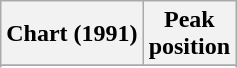<table class="wikitable sortable plainrowheaders" style="text-align:center">
<tr>
<th scope="col">Chart (1991)</th>
<th scope="col">Peak<br>position</th>
</tr>
<tr>
</tr>
<tr>
</tr>
<tr>
</tr>
<tr>
</tr>
<tr>
</tr>
<tr>
</tr>
<tr>
</tr>
</table>
